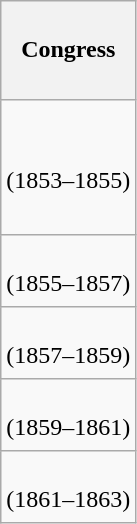<table class="wikitable" style="float:left; margin:0; margin-right:-0.5px; margin-top:14px; text-align:center;">
<tr style="white-space:nowrap; height:4.1em;">
<th>Congress</th>
</tr>
<tr style="white-space:nowrap; height:5.64em;">
<td><strong></strong><br>(1853–1855)</td>
</tr>
<tr style="white-space:nowrap; height:3em">
<td><strong></strong><br>(1855–1857)</td>
</tr>
<tr style="white-space:nowrap; height:3em">
<td><strong></strong><br>(1857–1859)</td>
</tr>
<tr style="white-space:nowrap; height:3em">
<td><strong></strong><br>(1859–1861)</td>
</tr>
<tr style="white-space:nowrap; height:3em">
<td><strong></strong><br>(1861–1863)</td>
</tr>
</table>
